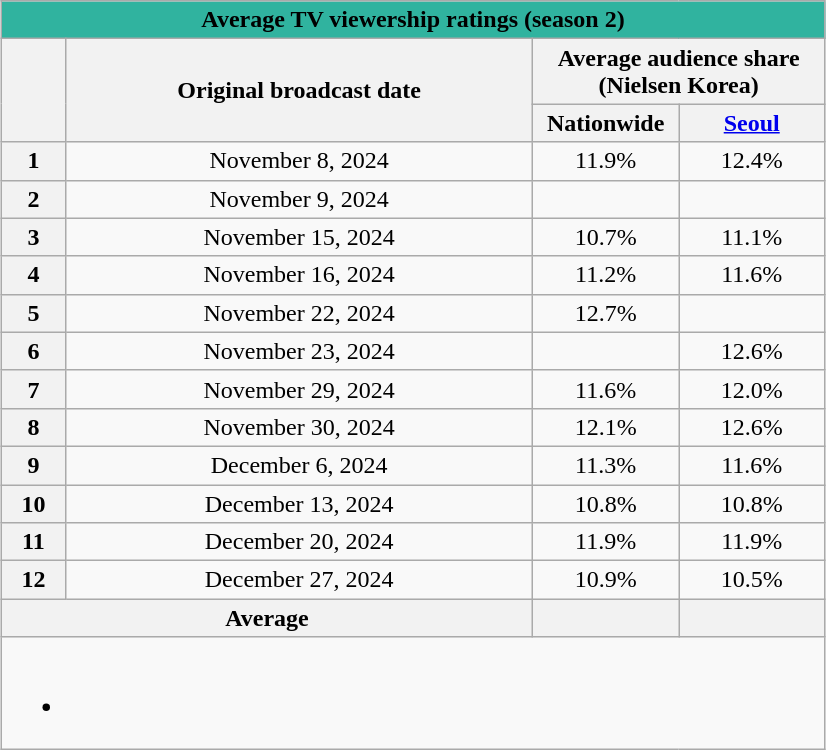<table role="presentation" class="wikitable mw-collapsible mw-uncollapsed" style="margin-left:auto; margin-right:auto; width:550px; text-align:center">
<tr>
<th colspan="4" style="background:#30B39F; text-align:center">Average TV viewership ratings (season 2)</th>
</tr>
<tr>
<th rowspan="2"></th>
<th rowspan="2">Original broadcast date</th>
<th colspan="2">Average audience share<br>(Nielsen Korea)</th>
</tr>
<tr>
<th width="90">Nationwide</th>
<th width="90"><a href='#'>Seoul</a></th>
</tr>
<tr>
<th>1</th>
<td>November 8, 2024</td>
<td>11.9% </td>
<td>12.4% </td>
</tr>
<tr>
<th>2</th>
<td>November 9, 2024</td>
<td><strong></strong> </td>
<td><strong></strong> </td>
</tr>
<tr>
<th>3</th>
<td>November 15, 2024</td>
<td>10.7% </td>
<td>11.1% </td>
</tr>
<tr>
<th>4</th>
<td>November 16, 2024</td>
<td>11.2% </td>
<td>11.6% </td>
</tr>
<tr>
<th>5</th>
<td>November 22, 2024</td>
<td>12.7% </td>
<td><strong></strong> </td>
</tr>
<tr>
<th>6</th>
<td>November 23, 2024</td>
<td><strong></strong> </td>
<td>12.6% </td>
</tr>
<tr>
<th>7</th>
<td>November 29, 2024</td>
<td>11.6% </td>
<td>12.0% </td>
</tr>
<tr>
<th>8</th>
<td>November 30, 2024</td>
<td>12.1% </td>
<td>12.6% </td>
</tr>
<tr>
<th>9</th>
<td>December 6, 2024</td>
<td>11.3% </td>
<td>11.6% </td>
</tr>
<tr>
<th>10</th>
<td>December 13, 2024</td>
<td>10.8% </td>
<td>10.8% </td>
</tr>
<tr>
<th>11</th>
<td>December 20, 2024</td>
<td>11.9% </td>
<td>11.9% </td>
</tr>
<tr>
<th>12</th>
<td>December 27, 2024</td>
<td>10.9% </td>
<td>10.5% </td>
</tr>
<tr>
<th colspan="2">Average</th>
<th></th>
<th></th>
</tr>
<tr>
<td colspan="4"><br><ul><li></li></ul></td>
</tr>
</table>
